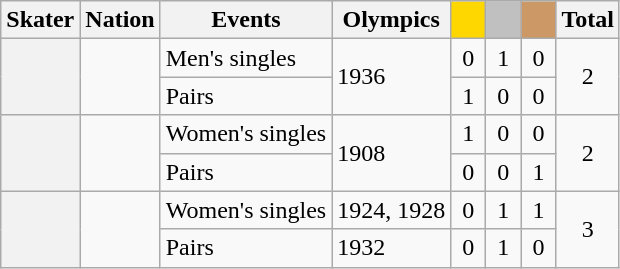<table class="wikitable unsortable" style="text-align:center">
<tr>
<th scope="col">Skater</th>
<th scope="col">Nation</th>
<th scope="col">Events</th>
<th scope="col">Olympics</th>
<th scope="col" style="width:1em; background-color:gold"></th>
<th scope="col" style="width:1em;background-color:silver"></th>
<th scope="col" style="width:1em;background-color:#CC9966"></th>
<th scope="col">Total</th>
</tr>
<tr>
<th scope="row" style="text-align:left" rowspan="2"></th>
<td rowspan="2" align="left"></td>
<td align="left">Men's singles</td>
<td rowspan="2" align="left">1936</td>
<td>0</td>
<td>1</td>
<td>0</td>
<td rowspan="2">2</td>
</tr>
<tr>
<td align="left">Pairs</td>
<td>1</td>
<td>0</td>
<td>0</td>
</tr>
<tr>
<th scope="row" style="text-align:left" rowspan="2"></th>
<td rowspan="2" align="left"></td>
<td align="left">Women's singles</td>
<td rowspan="2" align="left">1908</td>
<td>1</td>
<td>0</td>
<td>0</td>
<td rowspan="2">2</td>
</tr>
<tr>
<td align="left">Pairs</td>
<td>0</td>
<td>0</td>
<td>1</td>
</tr>
<tr>
<th scope="row" style="text-align:left" rowspan="2"></th>
<td rowspan="2" align="left"></td>
<td align="left">Women's singles</td>
<td align="left">1924, 1928</td>
<td>0</td>
<td>1</td>
<td>1</td>
<td rowspan="2">3</td>
</tr>
<tr>
<td align="left">Pairs</td>
<td align="left">1932</td>
<td>0</td>
<td>1</td>
<td>0</td>
</tr>
</table>
